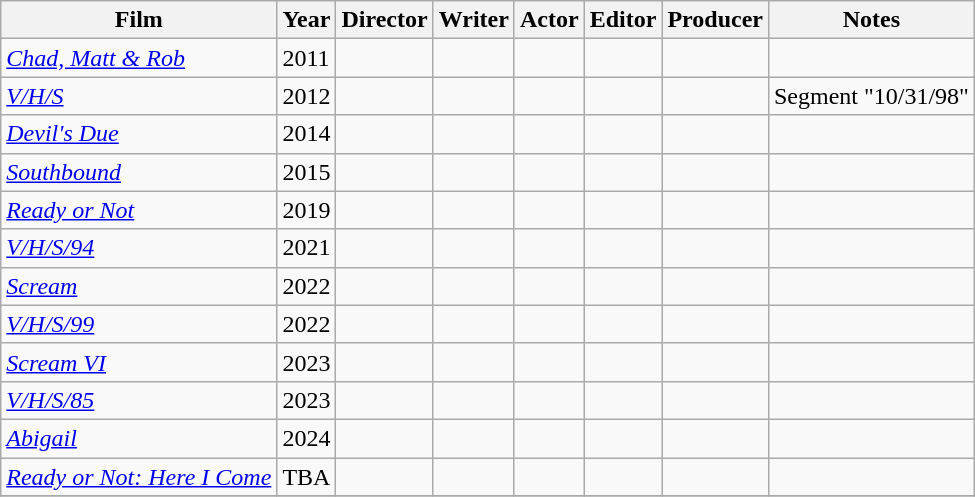<table class="wikitable">
<tr>
<th>Film</th>
<th>Year</th>
<th>Director</th>
<th>Writer</th>
<th>Actor</th>
<th>Editor</th>
<th>Producer</th>
<th>Notes</th>
</tr>
<tr>
<td><em><a href='#'>Chad, Matt & Rob</a></em></td>
<td>2011</td>
<td></td>
<td></td>
<td></td>
<td></td>
<td></td>
<td></td>
</tr>
<tr>
<td><em><a href='#'>V/H/S</a></em></td>
<td>2012</td>
<td></td>
<td></td>
<td></td>
<td></td>
<td></td>
<td>Segment "10/31/98"</td>
</tr>
<tr>
<td><em><a href='#'>Devil's Due</a></em></td>
<td>2014</td>
<td></td>
<td></td>
<td></td>
<td></td>
<td></td>
<td></td>
</tr>
<tr>
<td><em><a href='#'>Southbound</a></em></td>
<td>2015</td>
<td></td>
<td></td>
<td></td>
<td></td>
<td></td>
<td></td>
</tr>
<tr>
<td><em><a href='#'>Ready or Not</a></em></td>
<td>2019</td>
<td></td>
<td></td>
<td></td>
<td></td>
<td></td>
<td></td>
</tr>
<tr>
<td><em><a href='#'>V/H/S/94</a></em></td>
<td>2021</td>
<td></td>
<td></td>
<td></td>
<td></td>
<td></td>
<td></td>
</tr>
<tr>
<td><em><a href='#'>Scream</a></em></td>
<td>2022</td>
<td></td>
<td></td>
<td></td>
<td></td>
<td></td>
<td></td>
</tr>
<tr>
<td><em><a href='#'>V/H/S/99</a></em></td>
<td>2022</td>
<td></td>
<td></td>
<td></td>
<td></td>
<td></td>
<td></td>
</tr>
<tr>
<td><em><a href='#'>Scream VI</a></em></td>
<td>2023</td>
<td></td>
<td></td>
<td></td>
<td></td>
<td></td>
<td></td>
</tr>
<tr>
<td><em><a href='#'>V/H/S/85</a></em></td>
<td>2023</td>
<td></td>
<td></td>
<td></td>
<td></td>
<td></td>
<td></td>
</tr>
<tr>
<td><em><a href='#'>Abigail</a></em></td>
<td>2024</td>
<td></td>
<td></td>
<td></td>
<td></td>
<td></td>
<td></td>
</tr>
<tr>
<td><em><a href='#'>Ready or Not: Here I Come</a></em></td>
<td>TBA</td>
<td></td>
<td></td>
<td></td>
<td></td>
<td></td>
<td></td>
</tr>
<tr>
</tr>
</table>
